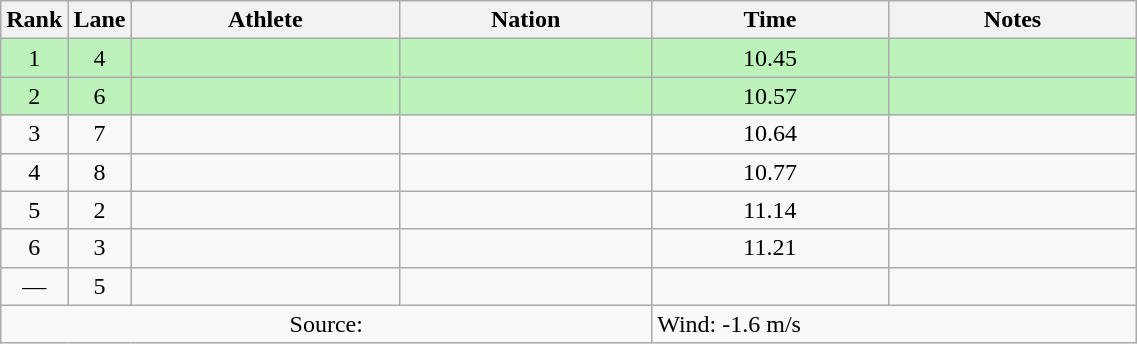<table class="wikitable sortable" style="text-align:center;width: 60%;">
<tr>
<th scope="col" style="width: 10px;">Rank</th>
<th scope="col" style="width: 10px;">Lane</th>
<th scope="col">Athlete</th>
<th scope="col">Nation</th>
<th scope="col">Time</th>
<th scope="col">Notes</th>
</tr>
<tr bgcolor=bbf3bb>
<td>1</td>
<td>4</td>
<td align=left></td>
<td align=left></td>
<td>10.45</td>
<td></td>
</tr>
<tr bgcolor=bbf3bb>
<td>2</td>
<td>6</td>
<td align=left></td>
<td align=left></td>
<td>10.57</td>
<td></td>
</tr>
<tr>
<td>3</td>
<td>7</td>
<td align=left></td>
<td align=left></td>
<td>10.64</td>
<td></td>
</tr>
<tr>
<td>4</td>
<td>8</td>
<td align=left></td>
<td align=left></td>
<td>10.77</td>
<td></td>
</tr>
<tr>
<td>5</td>
<td>2</td>
<td align=left></td>
<td align=left></td>
<td>11.14</td>
<td></td>
</tr>
<tr>
<td>6</td>
<td>3</td>
<td align=left></td>
<td align=left></td>
<td>11.21</td>
<td></td>
</tr>
<tr>
<td>—</td>
<td>5</td>
<td align=left></td>
<td align=left></td>
<td></td>
<td></td>
</tr>
<tr class="sortbottom">
<td colspan="4">Source:</td>
<td colspan="2" style="text-align:left;">Wind: -1.6 m/s</td>
</tr>
</table>
